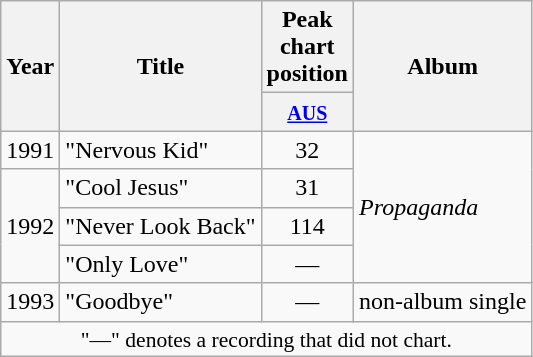<table class="wikitable plainrowheaders">
<tr>
<th rowspan="2" width="1em">Year</th>
<th rowspan="2">Title</th>
<th colspan="1">Peak chart<br>position</th>
<th rowspan="2">Album</th>
</tr>
<tr>
<th width="35"><small><a href='#'>AUS</a></small><br></th>
</tr>
<tr>
<td>1991</td>
<td>"Nervous Kid"</td>
<td align="center">32</td>
<td rowspan=4><em>Propaganda</em></td>
</tr>
<tr>
<td rowspan=3>1992</td>
<td>"Cool Jesus"</td>
<td align="center">31</td>
</tr>
<tr>
<td>"Never Look Back"</td>
<td align="center">114</td>
</tr>
<tr>
<td>"Only Love"</td>
<td align="center">—</td>
</tr>
<tr>
<td>1993</td>
<td>"Goodbye"</td>
<td align="center">—</td>
<td>non-album single</td>
</tr>
<tr>
<td colspan="15" style="font-size:90%" align="center">"—" denotes a recording that did not chart.</td>
</tr>
</table>
